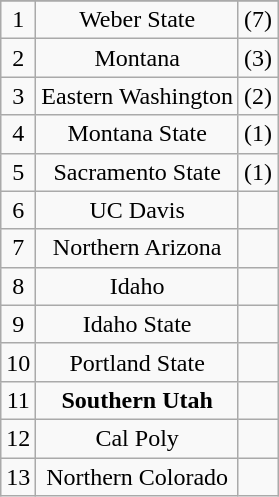<table class="wikitable" style="display: inline-table;">
<tr align="center">
</tr>
<tr align="center">
<td>1</td>
<td>Weber State</td>
<td>(7)</td>
</tr>
<tr align="center">
<td>2</td>
<td>Montana</td>
<td>(3)</td>
</tr>
<tr align="center">
<td>3</td>
<td>Eastern Washington</td>
<td>(2)</td>
</tr>
<tr align="center">
<td>4</td>
<td>Montana State</td>
<td>(1)</td>
</tr>
<tr align="center">
<td>5</td>
<td>Sacramento State</td>
<td>(1)</td>
</tr>
<tr align="center">
<td>6</td>
<td>UC Davis</td>
<td></td>
</tr>
<tr align="center">
<td>7</td>
<td>Northern Arizona</td>
<td></td>
</tr>
<tr align="center">
<td>8</td>
<td>Idaho</td>
<td></td>
</tr>
<tr align="center">
<td>9</td>
<td>Idaho State</td>
<td></td>
</tr>
<tr align="center">
<td>10</td>
<td>Portland State</td>
<td></td>
</tr>
<tr align="center">
<td>11</td>
<td><strong>Southern Utah</strong></td>
<td></td>
</tr>
<tr align="center">
<td>12</td>
<td>Cal Poly</td>
<td></td>
</tr>
<tr align="center">
<td>13</td>
<td>Northern Colorado</td>
<td></td>
</tr>
</table>
